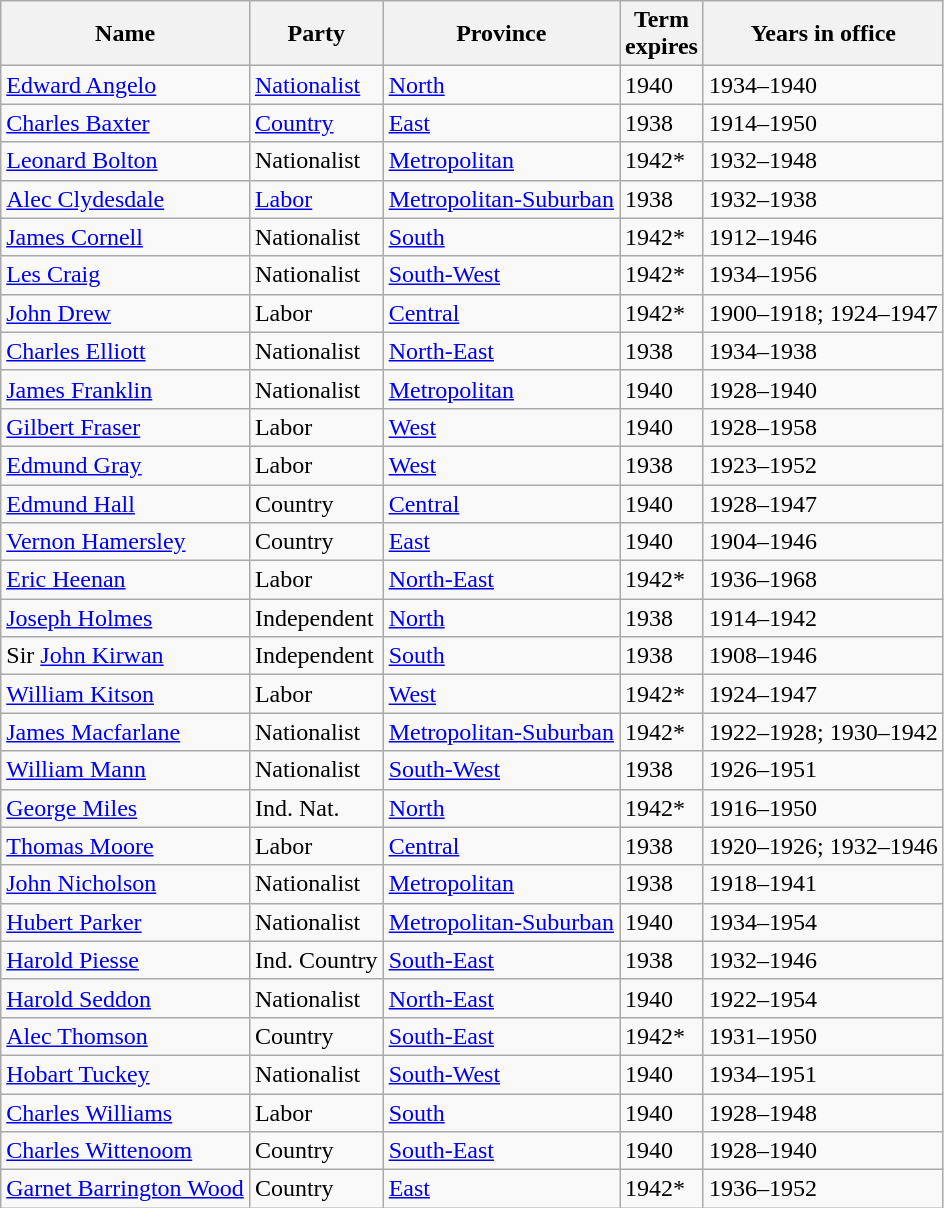<table class="wikitable sortable">
<tr>
<th><strong>Name</strong></th>
<th><strong>Party</strong></th>
<th><strong>Province</strong></th>
<th><strong>Term<br>expires</strong></th>
<th><strong>Years in office</strong></th>
</tr>
<tr>
<td><a href='#'>Edward Angelo</a></td>
<td><a href='#'>Nationalist</a></td>
<td><a href='#'>North</a></td>
<td>1940</td>
<td>1934–1940</td>
</tr>
<tr>
<td><a href='#'>Charles Baxter</a></td>
<td><a href='#'>Country</a></td>
<td><a href='#'>East</a></td>
<td>1938</td>
<td>1914–1950</td>
</tr>
<tr>
<td><a href='#'>Leonard Bolton</a></td>
<td>Nationalist</td>
<td><a href='#'>Metropolitan</a></td>
<td>1942*</td>
<td>1932–1948</td>
</tr>
<tr>
<td><a href='#'>Alec Clydesdale</a></td>
<td><a href='#'>Labor</a></td>
<td><a href='#'>Metropolitan-Suburban</a></td>
<td>1938</td>
<td>1932–1938</td>
</tr>
<tr>
<td><a href='#'>James Cornell</a></td>
<td>Nationalist</td>
<td><a href='#'>South</a></td>
<td>1942*</td>
<td>1912–1946</td>
</tr>
<tr>
<td><a href='#'>Les Craig</a></td>
<td>Nationalist</td>
<td><a href='#'>South-West</a></td>
<td>1942*</td>
<td>1934–1956</td>
</tr>
<tr>
<td><a href='#'>John Drew</a></td>
<td>Labor</td>
<td><a href='#'>Central</a></td>
<td>1942*</td>
<td>1900–1918; 1924–1947</td>
</tr>
<tr>
<td><a href='#'>Charles Elliott</a></td>
<td>Nationalist</td>
<td><a href='#'>North-East</a></td>
<td>1938</td>
<td>1934–1938</td>
</tr>
<tr>
<td><a href='#'>James Franklin</a></td>
<td>Nationalist</td>
<td><a href='#'>Metropolitan</a></td>
<td>1940</td>
<td>1928–1940</td>
</tr>
<tr>
<td><a href='#'>Gilbert Fraser</a></td>
<td>Labor</td>
<td><a href='#'>West</a></td>
<td>1940</td>
<td>1928–1958</td>
</tr>
<tr>
<td><a href='#'>Edmund Gray</a></td>
<td>Labor</td>
<td><a href='#'>West</a></td>
<td>1938</td>
<td>1923–1952</td>
</tr>
<tr>
<td><a href='#'>Edmund Hall</a></td>
<td>Country</td>
<td><a href='#'>Central</a></td>
<td>1940</td>
<td>1928–1947</td>
</tr>
<tr>
<td><a href='#'>Vernon Hamersley</a></td>
<td>Country</td>
<td><a href='#'>East</a></td>
<td>1940</td>
<td>1904–1946</td>
</tr>
<tr>
<td><a href='#'>Eric Heenan</a></td>
<td>Labor</td>
<td><a href='#'>North-East</a></td>
<td>1942*</td>
<td>1936–1968</td>
</tr>
<tr>
<td><a href='#'>Joseph Holmes</a></td>
<td>Independent</td>
<td><a href='#'>North</a></td>
<td>1938</td>
<td>1914–1942</td>
</tr>
<tr>
<td>Sir <a href='#'>John Kirwan</a></td>
<td>Independent</td>
<td><a href='#'>South</a></td>
<td>1938</td>
<td>1908–1946</td>
</tr>
<tr>
<td><a href='#'>William Kitson</a></td>
<td>Labor</td>
<td><a href='#'>West</a></td>
<td>1942*</td>
<td>1924–1947</td>
</tr>
<tr>
<td><a href='#'>James Macfarlane</a></td>
<td>Nationalist</td>
<td><a href='#'>Metropolitan-Suburban</a></td>
<td>1942*</td>
<td>1922–1928; 1930–1942</td>
</tr>
<tr>
<td><a href='#'>William Mann</a></td>
<td>Nationalist</td>
<td><a href='#'>South-West</a></td>
<td>1938</td>
<td>1926–1951</td>
</tr>
<tr>
<td><a href='#'>George Miles</a></td>
<td>Ind. Nat.</td>
<td><a href='#'>North</a></td>
<td>1942*</td>
<td>1916–1950</td>
</tr>
<tr>
<td><a href='#'>Thomas Moore</a></td>
<td>Labor</td>
<td><a href='#'>Central</a></td>
<td>1938</td>
<td>1920–1926; 1932–1946</td>
</tr>
<tr>
<td><a href='#'>John Nicholson</a></td>
<td>Nationalist</td>
<td><a href='#'>Metropolitan</a></td>
<td>1938</td>
<td>1918–1941</td>
</tr>
<tr>
<td><a href='#'>Hubert Parker</a></td>
<td>Nationalist</td>
<td><a href='#'>Metropolitan-Suburban</a></td>
<td>1940</td>
<td>1934–1954</td>
</tr>
<tr>
<td><a href='#'>Harold Piesse</a></td>
<td>Ind. Country</td>
<td><a href='#'>South-East</a></td>
<td>1938</td>
<td>1932–1946</td>
</tr>
<tr>
<td><a href='#'>Harold Seddon</a></td>
<td>Nationalist</td>
<td><a href='#'>North-East</a></td>
<td>1940</td>
<td>1922–1954</td>
</tr>
<tr>
<td><a href='#'>Alec Thomson</a></td>
<td>Country</td>
<td><a href='#'>South-East</a></td>
<td>1942*</td>
<td>1931–1950</td>
</tr>
<tr>
<td><a href='#'>Hobart Tuckey</a></td>
<td>Nationalist</td>
<td><a href='#'>South-West</a></td>
<td>1940</td>
<td>1934–1951</td>
</tr>
<tr>
<td><a href='#'>Charles Williams</a></td>
<td>Labor</td>
<td><a href='#'>South</a></td>
<td>1940</td>
<td>1928–1948</td>
</tr>
<tr>
<td><a href='#'>Charles Wittenoom</a></td>
<td>Country</td>
<td><a href='#'>South-East</a></td>
<td>1940</td>
<td>1928–1940</td>
</tr>
<tr>
<td><a href='#'>Garnet Barrington Wood</a></td>
<td>Country</td>
<td><a href='#'>East</a></td>
<td>1942*</td>
<td>1936–1952</td>
</tr>
</table>
